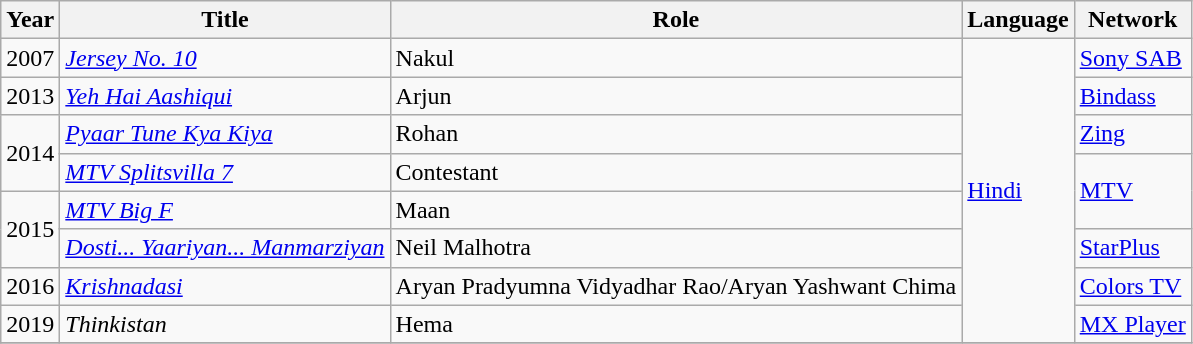<table class="wikitable">
<tr>
<th>Year</th>
<th>Title</th>
<th>Role</th>
<th>Language</th>
<th>Network</th>
</tr>
<tr>
<td>2007</td>
<td><em><a href='#'>Jersey No. 10</a></em></td>
<td>Nakul</td>
<td rowspan="8"><a href='#'>Hindi</a></td>
<td><a href='#'>Sony SAB</a></td>
</tr>
<tr>
<td>2013</td>
<td><em><a href='#'>Yeh Hai Aashiqui</a></em></td>
<td>Arjun</td>
<td><a href='#'>Bindass</a></td>
</tr>
<tr>
<td rowspan="2">2014</td>
<td><em><a href='#'>Pyaar Tune Kya Kiya</a></em></td>
<td>Rohan</td>
<td><a href='#'>Zing</a></td>
</tr>
<tr>
<td><em><a href='#'>MTV Splitsvilla 7</a></em></td>
<td>Contestant</td>
<td rowspan="2"><a href='#'>MTV</a></td>
</tr>
<tr>
<td rowspan="2">2015</td>
<td><em><a href='#'>MTV Big F</a></em></td>
<td>Maan</td>
</tr>
<tr>
<td><em><a href='#'>Dosti... Yaariyan... Manmarziyan</a></em></td>
<td>Neil Malhotra</td>
<td><a href='#'>StarPlus</a></td>
</tr>
<tr>
<td>2016</td>
<td><em><a href='#'>Krishnadasi</a></em></td>
<td>Aryan Pradyumna Vidyadhar Rao/Aryan Yashwant Chima</td>
<td><a href='#'>Colors TV</a></td>
</tr>
<tr>
<td>2019</td>
<td><em>Thinkistan</em></td>
<td>Hema</td>
<td><a href='#'>MX Player</a></td>
</tr>
<tr>
</tr>
</table>
